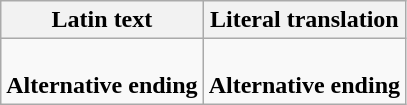<table class=wikitable>
<tr>
<th>Latin text</th>
<th>Literal translation</th>
</tr>
<tr>
<td><br><strong>Alternative ending</strong></td>
<td><br><strong>Alternative ending</strong></td>
</tr>
</table>
